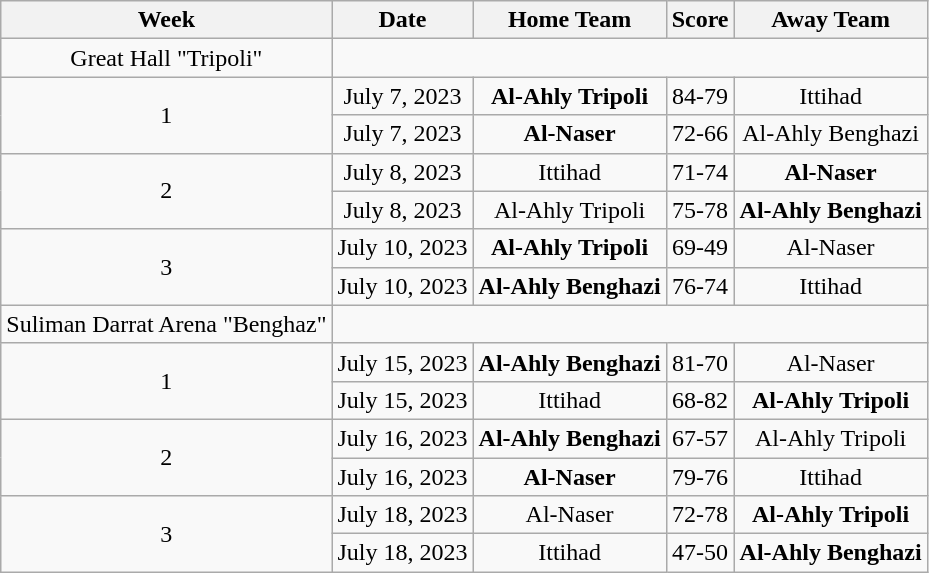<table class="wikitable" style="text-align: center;">
<tr>
<th>Week</th>
<th>Date</th>
<th>Home Team</th>
<th>Score</th>
<th>Away Team</th>
</tr>
<tr>
<td columnspan=5>Great Hall "Tripoli"</td>
</tr>
<tr>
<td rowspan=2>1</td>
<td>July 7, 2023</td>
<td><strong>Al-Ahly Tripoli</strong></td>
<td>84-79</td>
<td>Ittihad</td>
</tr>
<tr>
<td>July 7, 2023</td>
<td><strong>Al-Naser</strong></td>
<td>72-66</td>
<td>Al-Ahly Benghazi</td>
</tr>
<tr>
<td rowspan=2>2</td>
<td>July 8, 2023</td>
<td>Ittihad</td>
<td>71-74</td>
<td><strong>Al-Naser</strong></td>
</tr>
<tr>
<td>July 8, 2023</td>
<td>Al-Ahly Tripoli</td>
<td>75-78</td>
<td><strong>Al-Ahly Benghazi</strong></td>
</tr>
<tr>
<td rowspan=2>3</td>
<td>July 10, 2023</td>
<td><strong>Al-Ahly Tripoli</strong></td>
<td>69-49</td>
<td>Al-Naser</td>
</tr>
<tr>
<td>July 10, 2023</td>
<td><strong>Al-Ahly Benghazi</strong></td>
<td>76-74</td>
<td>Ittihad</td>
</tr>
<tr>
<td columnspan=5>Suliman Darrat Arena "Benghaz"</td>
</tr>
<tr>
<td rowspan=2>1</td>
<td>July 15, 2023</td>
<td><strong>Al-Ahly Benghazi</strong></td>
<td>81-70</td>
<td>Al-Naser</td>
</tr>
<tr>
<td>July 15, 2023</td>
<td>Ittihad</td>
<td>68-82</td>
<td><strong>Al-Ahly Tripoli</strong></td>
</tr>
<tr>
<td rowspan=2>2</td>
<td>July 16, 2023</td>
<td><strong>Al-Ahly Benghazi</strong></td>
<td>67-57</td>
<td>Al-Ahly Tripoli</td>
</tr>
<tr>
<td>July 16, 2023</td>
<td><strong>Al-Naser</strong></td>
<td>79-76</td>
<td>Ittihad</td>
</tr>
<tr>
<td rowspan=2>3</td>
<td>July 18, 2023</td>
<td>Al-Naser</td>
<td>72-78</td>
<td><strong>Al-Ahly Tripoli</strong></td>
</tr>
<tr>
<td>July 18, 2023</td>
<td>Ittihad</td>
<td>47-50</td>
<td><strong>Al-Ahly Benghazi</strong></td>
</tr>
</table>
